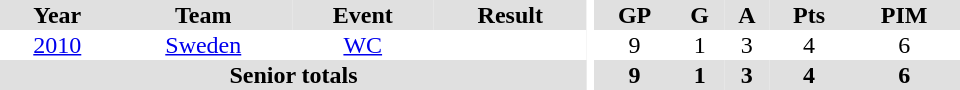<table border="0" cellpadding="1" cellspacing="0" ID="Table3" style="text-align:center; width:40em">
<tr ALIGN="center" bgcolor="#e0e0e0">
<th>Year</th>
<th>Team</th>
<th>Event</th>
<th>Result</th>
<th rowspan="99" bgcolor="#ffffff"></th>
<th>GP</th>
<th>G</th>
<th>A</th>
<th>Pts</th>
<th>PIM</th>
</tr>
<tr>
<td><a href='#'>2010</a></td>
<td><a href='#'>Sweden</a></td>
<td><a href='#'>WC</a></td>
<td></td>
<td>9</td>
<td>1</td>
<td>3</td>
<td>4</td>
<td>6</td>
</tr>
<tr ALIGN="center" bgcolor="#e0e0e0">
<th colspan=4>Senior totals</th>
<th>9</th>
<th>1</th>
<th>3</th>
<th>4</th>
<th>6</th>
</tr>
</table>
